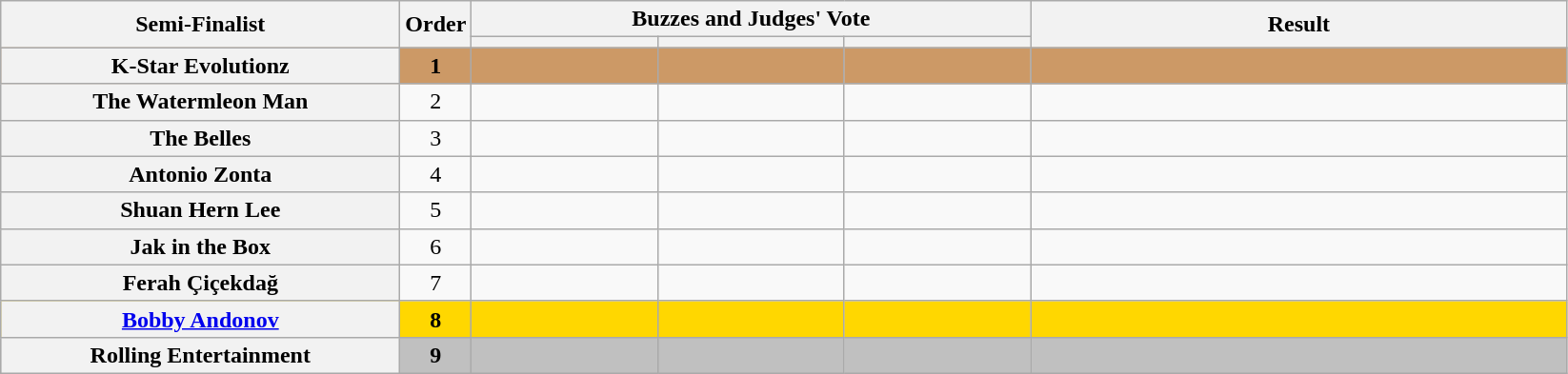<table class="wikitable plainrowheaders sortable" style="text-align:center;">
<tr>
<th scope="col" rowspan=2 class="unsortable" style="width:17em;">Semi-Finalist</th>
<th scope="col" rowspan=2 style="width:1em;">Order</th>
<th scope="col" colspan=3 class="unsortable" style="width:24em;">Buzzes and Judges' Vote</th>
<th scope="col" rowspan=2 style="width:23em;">Result</th>
</tr>
<tr>
<th scope="col" class="unsortable" style="width:6em;"></th>
<th scope="col" class="unsortable" style="width:6em;"></th>
<th scope="col" class="unsortable" style="width:6em;"></th>
</tr>
<tr bgcolor=#c96>
<th scope="row"><strong>K-Star Evolutionz</strong></th>
<td><strong>1</strong></td>
<td style="text-align:center;"></td>
<td style="text-align:center;"></td>
<td style="text-align:center;"></td>
<td><strong></strong></td>
</tr>
<tr>
<th scope="row">The Watermleon Man</th>
<td>2</td>
<td style="text-align:center;"></td>
<td style="text-align:center;"></td>
<td style="text-align:center;"></td>
<td></td>
</tr>
<tr>
<th scope="row">The Belles</th>
<td>3</td>
<td style="text-align:center;"></td>
<td style="text-align:center;"></td>
<td style="text-align:center;"></td>
<td></td>
</tr>
<tr>
<th scope="row">Antonio Zonta</th>
<td>4</td>
<td style="text-align:center;"></td>
<td style="text-align:center;"></td>
<td style="text-align:center;"></td>
<td></td>
</tr>
<tr>
<th scope="row">Shuan Hern Lee</th>
<td>5</td>
<td style="text-align:center;"></td>
<td style="text-align:center;"></td>
<td style="text-align:center;"></td>
<td></td>
</tr>
<tr>
<th scope="row">Jak in the Box</th>
<td>6</td>
<td style="text-align:center;"></td>
<td style="text-align:center;"></td>
<td style="text-align:center;"></td>
<td></td>
</tr>
<tr>
<th scope="row">Ferah Çiçekdağ</th>
<td>7</td>
<td style="text-align:center;"></td>
<td style="text-align:center;"></td>
<td style="text-align:center;"></td>
<td></td>
</tr>
<tr bgcolor=gold>
<th scope="row"><strong><a href='#'>Bobby Andonov</a></strong></th>
<td><strong>8</strong></td>
<td style="text-align:center;"></td>
<td style="text-align:center;"></td>
<td style="text-align:center;"></td>
<td><strong></strong></td>
</tr>
<tr bgcolor=silver>
<th scope="row"><strong>Rolling Entertainment</strong></th>
<td><strong>9</strong></td>
<td style="text-align:center;"></td>
<td style="text-align:center;"></td>
<td style="text-align:center;"></td>
<td><strong></strong></td>
</tr>
</table>
